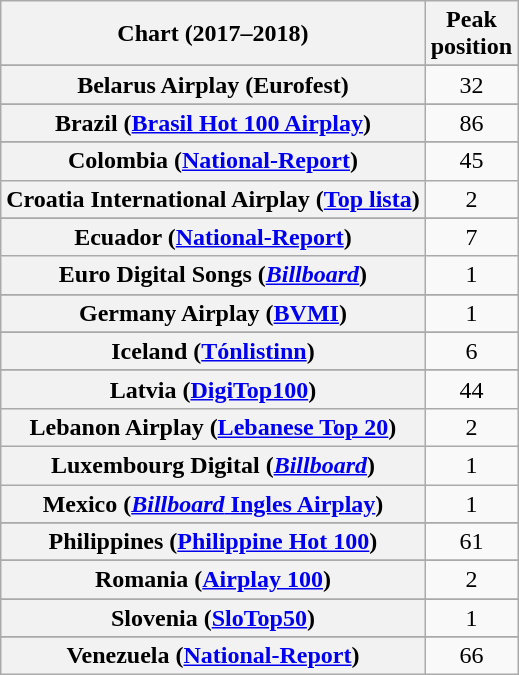<table class="wikitable sortable plainrowheaders" style="text-align:center">
<tr>
<th scope="col">Chart (2017–2018)</th>
<th scope="col">Peak<br> position</th>
</tr>
<tr>
</tr>
<tr>
</tr>
<tr>
<th scope="row">Belarus Airplay (Eurofest)</th>
<td>32</td>
</tr>
<tr>
</tr>
<tr>
</tr>
<tr>
<th scope="row">Brazil (<a href='#'>Brasil Hot 100 Airplay</a>)</th>
<td>86</td>
</tr>
<tr>
</tr>
<tr>
</tr>
<tr>
</tr>
<tr>
</tr>
<tr>
</tr>
<tr>
<th scope="row">Colombia (<a href='#'>National-Report</a>)</th>
<td>45</td>
</tr>
<tr>
<th scope="row">Croatia International Airplay (<a href='#'>Top lista</a>)</th>
<td>2</td>
</tr>
<tr>
</tr>
<tr>
</tr>
<tr>
<th scope="row">Ecuador (<a href='#'>National-Report</a>)</th>
<td>7</td>
</tr>
<tr>
<th scope="row">Euro Digital Songs (<em><a href='#'>Billboard</a></em>)</th>
<td>1</td>
</tr>
<tr>
</tr>
<tr>
</tr>
<tr>
</tr>
<tr>
<th scope="row">Germany Airplay (<a href='#'>BVMI</a>)</th>
<td>1</td>
</tr>
<tr>
</tr>
<tr>
</tr>
<tr>
</tr>
<tr>
<th scope="row">Iceland (<a href='#'>Tónlistinn</a>)</th>
<td>6</td>
</tr>
<tr>
</tr>
<tr>
</tr>
<tr>
</tr>
<tr>
<th scope="row">Latvia (<a href='#'>DigiTop100</a>)</th>
<td>44</td>
</tr>
<tr>
<th scope="row">Lebanon Airplay (<a href='#'>Lebanese Top 20</a>)</th>
<td>2</td>
</tr>
<tr>
<th scope="row">Luxembourg Digital (<em><a href='#'>Billboard</a></em>)</th>
<td>1</td>
</tr>
<tr>
<th scope="row">Mexico (<a href='#'><em>Billboard</em> Ingles Airplay</a>)</th>
<td style="text-align:center;">1</td>
</tr>
<tr>
</tr>
<tr>
</tr>
<tr>
</tr>
<tr>
</tr>
<tr>
<th scope="row">Philippines (<a href='#'>Philippine Hot 100</a>)</th>
<td>61</td>
</tr>
<tr>
</tr>
<tr>
</tr>
<tr>
<th scope="row">Romania (<a href='#'>Airplay 100</a>)</th>
<td>2</td>
</tr>
<tr>
</tr>
<tr>
</tr>
<tr>
</tr>
<tr>
</tr>
<tr>
<th scope="row">Slovenia (<a href='#'>SloTop50</a>)</th>
<td>1</td>
</tr>
<tr>
</tr>
<tr>
</tr>
<tr>
</tr>
<tr>
</tr>
<tr>
</tr>
<tr>
</tr>
<tr>
</tr>
<tr>
</tr>
<tr>
</tr>
<tr>
</tr>
<tr>
<th scope="row">Venezuela (<a href='#'>National-Report</a>)</th>
<td>66</td>
</tr>
</table>
